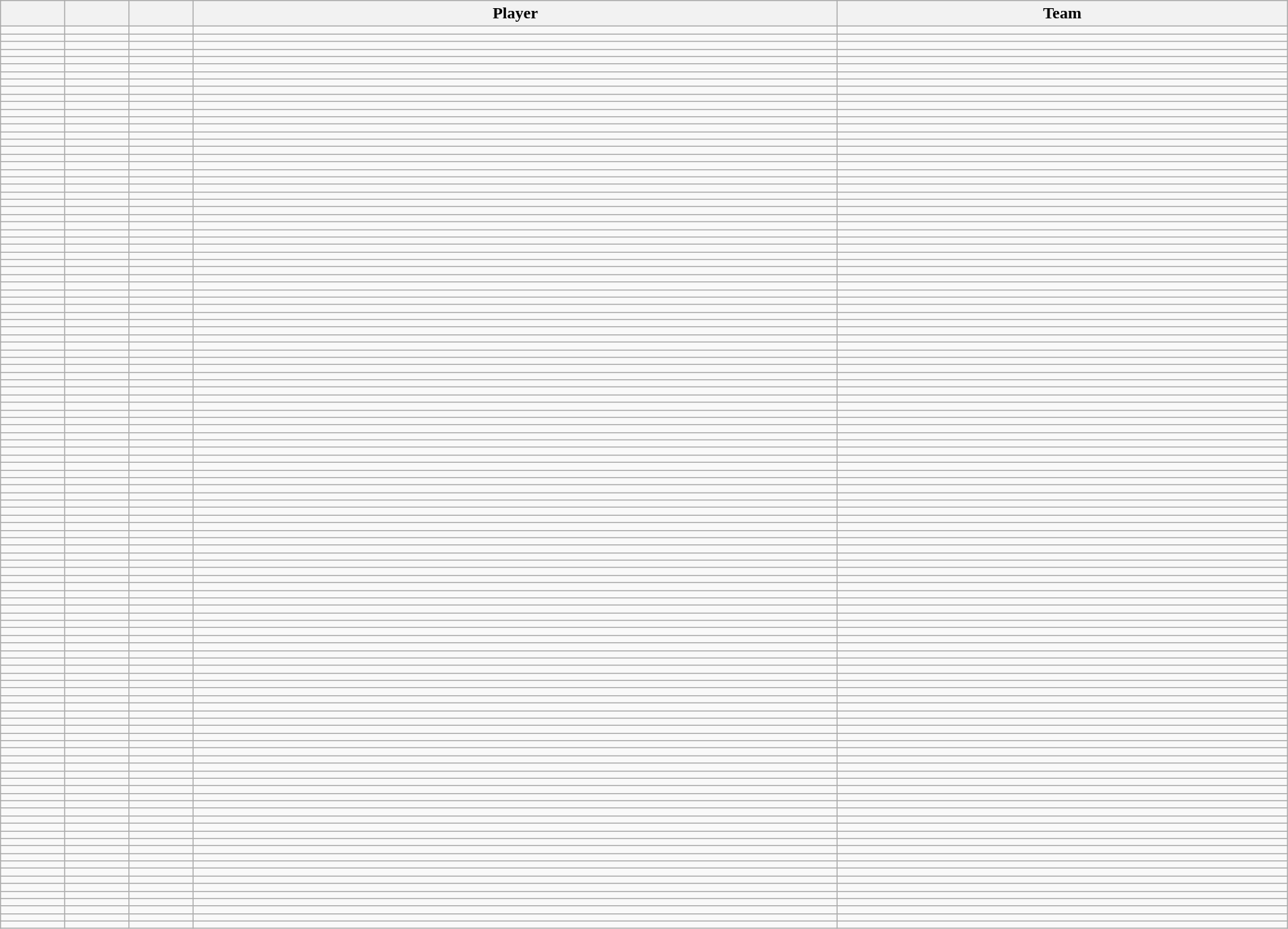<table class="wikitable sortable mw-collapsible" width=100%>
<tr>
<th width=5%></th>
<th width=5%></th>
<th width=5%></th>
<th width=50%>Player</th>
<th width=35%>Team</th>
</tr>
<tr>
<td></td>
<td></td>
<td></td>
<td></td>
<td></td>
</tr>
<tr>
<td></td>
<td></td>
<td></td>
<td></td>
<td></td>
</tr>
<tr>
<td></td>
<td></td>
<td></td>
<td></td>
<td></td>
</tr>
<tr>
<td></td>
<td></td>
<td></td>
<td></td>
<td></td>
</tr>
<tr>
<td></td>
<td></td>
<td></td>
<td></td>
<td></td>
</tr>
<tr>
<td></td>
<td></td>
<td></td>
<td></td>
<td></td>
</tr>
<tr>
<td></td>
<td></td>
<td></td>
<td></td>
<td></td>
</tr>
<tr>
<td></td>
<td></td>
<td></td>
<td></td>
<td></td>
</tr>
<tr>
<td></td>
<td></td>
<td></td>
<td></td>
<td></td>
</tr>
<tr>
<td></td>
<td></td>
<td></td>
<td></td>
<td></td>
</tr>
<tr>
<td></td>
<td></td>
<td></td>
<td></td>
<td></td>
</tr>
<tr>
<td></td>
<td></td>
<td></td>
<td></td>
<td></td>
</tr>
<tr>
<td></td>
<td></td>
<td></td>
<td></td>
<td></td>
</tr>
<tr>
<td></td>
<td></td>
<td></td>
<td></td>
<td></td>
</tr>
<tr>
<td></td>
<td></td>
<td></td>
<td></td>
<td></td>
</tr>
<tr>
<td></td>
<td></td>
<td></td>
<td></td>
<td></td>
</tr>
<tr>
<td></td>
<td></td>
<td></td>
<td></td>
<td></td>
</tr>
<tr>
<td></td>
<td></td>
<td></td>
<td></td>
<td></td>
</tr>
<tr>
<td></td>
<td></td>
<td></td>
<td></td>
<td></td>
</tr>
<tr>
<td></td>
<td></td>
<td></td>
<td></td>
<td></td>
</tr>
<tr>
<td></td>
<td></td>
<td></td>
<td></td>
<td></td>
</tr>
<tr>
<td></td>
<td></td>
<td></td>
<td></td>
<td></td>
</tr>
<tr>
<td></td>
<td></td>
<td></td>
<td></td>
<td></td>
</tr>
<tr>
<td></td>
<td></td>
<td></td>
<td></td>
<td></td>
</tr>
<tr>
<td></td>
<td></td>
<td></td>
<td></td>
<td></td>
</tr>
<tr>
<td></td>
<td></td>
<td></td>
<td></td>
<td></td>
</tr>
<tr>
<td></td>
<td></td>
<td></td>
<td></td>
<td></td>
</tr>
<tr>
<td></td>
<td></td>
<td></td>
<td></td>
<td></td>
</tr>
<tr>
<td></td>
<td></td>
<td></td>
<td></td>
<td></td>
</tr>
<tr>
<td></td>
<td></td>
<td></td>
<td></td>
<td></td>
</tr>
<tr>
<td></td>
<td></td>
<td></td>
<td></td>
<td></td>
</tr>
<tr>
<td></td>
<td></td>
<td></td>
<td></td>
<td></td>
</tr>
<tr>
<td></td>
<td></td>
<td></td>
<td></td>
<td></td>
</tr>
<tr>
<td></td>
<td></td>
<td></td>
<td></td>
<td></td>
</tr>
<tr>
<td></td>
<td></td>
<td></td>
<td></td>
<td></td>
</tr>
<tr>
<td></td>
<td></td>
<td></td>
<td></td>
<td></td>
</tr>
<tr>
<td></td>
<td></td>
<td></td>
<td></td>
<td></td>
</tr>
<tr>
<td></td>
<td></td>
<td></td>
<td></td>
<td></td>
</tr>
<tr>
<td></td>
<td></td>
<td></td>
<td></td>
<td></td>
</tr>
<tr>
<td></td>
<td></td>
<td></td>
<td></td>
<td></td>
</tr>
<tr>
<td></td>
<td></td>
<td></td>
<td></td>
<td></td>
</tr>
<tr>
<td></td>
<td></td>
<td></td>
<td></td>
<td></td>
</tr>
<tr>
<td></td>
<td></td>
<td></td>
<td></td>
<td></td>
</tr>
<tr>
<td></td>
<td></td>
<td></td>
<td></td>
<td></td>
</tr>
<tr>
<td></td>
<td></td>
<td></td>
<td></td>
<td></td>
</tr>
<tr>
<td></td>
<td></td>
<td></td>
<td></td>
<td></td>
</tr>
<tr>
<td></td>
<td></td>
<td></td>
<td></td>
<td></td>
</tr>
<tr>
<td></td>
<td></td>
<td></td>
<td></td>
<td></td>
</tr>
<tr>
<td></td>
<td></td>
<td></td>
<td></td>
<td></td>
</tr>
<tr>
<td></td>
<td></td>
<td></td>
<td></td>
<td></td>
</tr>
<tr>
<td></td>
<td></td>
<td></td>
<td></td>
<td></td>
</tr>
<tr>
<td></td>
<td></td>
<td></td>
<td></td>
<td></td>
</tr>
<tr>
<td></td>
<td></td>
<td></td>
<td></td>
<td></td>
</tr>
<tr>
<td></td>
<td></td>
<td></td>
<td></td>
<td></td>
</tr>
<tr>
<td></td>
<td></td>
<td></td>
<td></td>
<td></td>
</tr>
<tr>
<td></td>
<td></td>
<td></td>
<td></td>
<td></td>
</tr>
<tr>
<td></td>
<td></td>
<td></td>
<td></td>
<td></td>
</tr>
<tr>
<td></td>
<td></td>
<td></td>
<td></td>
<td></td>
</tr>
<tr>
<td></td>
<td></td>
<td></td>
<td></td>
<td></td>
</tr>
<tr>
<td></td>
<td></td>
<td></td>
<td></td>
<td></td>
</tr>
<tr>
<td></td>
<td></td>
<td></td>
<td></td>
<td></td>
</tr>
<tr>
<td></td>
<td></td>
<td></td>
<td></td>
<td></td>
</tr>
<tr>
<td></td>
<td></td>
<td></td>
<td></td>
<td></td>
</tr>
<tr>
<td></td>
<td></td>
<td></td>
<td></td>
<td></td>
</tr>
<tr>
<td></td>
<td></td>
<td></td>
<td></td>
<td></td>
</tr>
<tr>
<td></td>
<td></td>
<td></td>
<td></td>
<td></td>
</tr>
<tr>
<td></td>
<td></td>
<td></td>
<td></td>
<td></td>
</tr>
<tr>
<td></td>
<td></td>
<td></td>
<td></td>
<td></td>
</tr>
<tr>
<td></td>
<td></td>
<td></td>
<td></td>
<td></td>
</tr>
<tr>
<td></td>
<td></td>
<td></td>
<td></td>
<td></td>
</tr>
<tr>
<td></td>
<td></td>
<td></td>
<td></td>
<td></td>
</tr>
<tr>
<td></td>
<td></td>
<td></td>
<td></td>
<td></td>
</tr>
<tr>
<td></td>
<td></td>
<td></td>
<td></td>
<td></td>
</tr>
<tr>
<td></td>
<td></td>
<td></td>
<td></td>
<td></td>
</tr>
<tr>
<td></td>
<td></td>
<td></td>
<td></td>
<td></td>
</tr>
<tr>
<td></td>
<td></td>
<td></td>
<td></td>
<td></td>
</tr>
<tr>
<td></td>
<td></td>
<td></td>
<td></td>
<td></td>
</tr>
<tr>
<td></td>
<td></td>
<td></td>
<td></td>
<td></td>
</tr>
<tr>
<td></td>
<td></td>
<td></td>
<td></td>
<td></td>
</tr>
<tr>
<td></td>
<td></td>
<td></td>
<td></td>
<td></td>
</tr>
<tr>
<td></td>
<td></td>
<td></td>
<td></td>
<td></td>
</tr>
<tr>
<td></td>
<td></td>
<td></td>
<td></td>
<td></td>
</tr>
<tr>
<td></td>
<td></td>
<td></td>
<td></td>
<td></td>
</tr>
<tr>
<td></td>
<td></td>
<td></td>
<td></td>
<td></td>
</tr>
<tr>
<td></td>
<td></td>
<td></td>
<td></td>
<td></td>
</tr>
<tr>
<td></td>
<td></td>
<td></td>
<td></td>
<td></td>
</tr>
<tr>
<td></td>
<td></td>
<td></td>
<td></td>
<td></td>
</tr>
<tr>
<td></td>
<td></td>
<td></td>
<td></td>
<td></td>
</tr>
<tr>
<td></td>
<td></td>
<td></td>
<td></td>
<td></td>
</tr>
<tr>
<td></td>
<td></td>
<td></td>
<td></td>
<td></td>
</tr>
<tr>
<td></td>
<td></td>
<td></td>
<td></td>
<td></td>
</tr>
<tr>
<td></td>
<td></td>
<td></td>
<td></td>
<td></td>
</tr>
<tr>
<td></td>
<td></td>
<td></td>
<td></td>
<td></td>
</tr>
<tr>
<td></td>
<td></td>
<td></td>
<td></td>
<td></td>
</tr>
<tr>
<td></td>
<td></td>
<td></td>
<td></td>
<td></td>
</tr>
<tr>
<td></td>
<td></td>
<td></td>
<td></td>
<td></td>
</tr>
<tr>
<td></td>
<td></td>
<td></td>
<td></td>
<td></td>
</tr>
<tr>
<td></td>
<td></td>
<td></td>
<td></td>
<td></td>
</tr>
<tr>
<td></td>
<td></td>
<td></td>
<td></td>
<td></td>
</tr>
<tr>
<td></td>
<td></td>
<td></td>
<td></td>
<td></td>
</tr>
<tr>
<td></td>
<td></td>
<td></td>
<td></td>
<td></td>
</tr>
<tr>
<td></td>
<td></td>
<td></td>
<td></td>
<td></td>
</tr>
<tr>
<td></td>
<td></td>
<td></td>
<td></td>
<td></td>
</tr>
<tr>
<td></td>
<td></td>
<td></td>
<td></td>
<td></td>
</tr>
<tr>
<td></td>
<td></td>
<td></td>
<td></td>
<td></td>
</tr>
<tr>
<td></td>
<td></td>
<td></td>
<td></td>
<td></td>
</tr>
<tr>
<td></td>
<td></td>
<td></td>
<td></td>
<td></td>
</tr>
<tr>
<td></td>
<td></td>
<td></td>
<td></td>
<td></td>
</tr>
<tr>
<td></td>
<td></td>
<td></td>
<td></td>
<td></td>
</tr>
<tr>
<td></td>
<td></td>
<td></td>
<td></td>
<td></td>
</tr>
<tr>
<td></td>
<td></td>
<td></td>
<td></td>
<td></td>
</tr>
<tr>
<td></td>
<td></td>
<td></td>
<td></td>
<td></td>
</tr>
<tr>
<td></td>
<td></td>
<td></td>
<td></td>
<td></td>
</tr>
<tr>
<td></td>
<td></td>
<td></td>
<td></td>
<td></td>
</tr>
<tr>
<td></td>
<td></td>
<td></td>
<td></td>
<td></td>
</tr>
<tr>
<td></td>
<td></td>
<td></td>
<td></td>
<td></td>
</tr>
<tr>
<td></td>
<td></td>
<td></td>
<td></td>
<td></td>
</tr>
<tr>
<td></td>
<td></td>
<td></td>
<td></td>
<td></td>
</tr>
<tr>
<td></td>
<td></td>
<td></td>
<td></td>
<td></td>
</tr>
<tr>
<td></td>
<td></td>
<td></td>
<td></td>
<td></td>
</tr>
</table>
